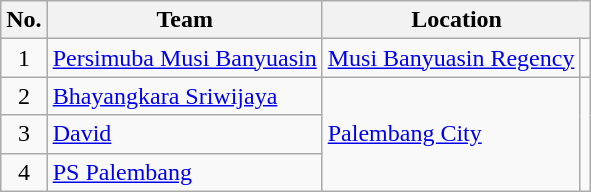<table class="wikitable">
<tr>
<th>No.</th>
<th>Team</th>
<th colspan=2>Location</th>
</tr>
<tr>
<td align=center>1</td>
<td><a href='#'>Persimuba Musi Banyuasin</a></td>
<td><a href='#'>Musi Banyuasin Regency</a></td>
<td></td>
</tr>
<tr>
<td align=center>2</td>
<td><a href='#'>Bhayangkara Sriwijaya</a></td>
<td rowspan=3><a href='#'>Palembang City</a></td>
<td rowspan=3></td>
</tr>
<tr>
<td align=center>3</td>
<td><a href='#'>David</a></td>
</tr>
<tr>
<td align=center>4</td>
<td><a href='#'>PS Palembang</a></td>
</tr>
</table>
